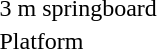<table>
<tr>
<td>3 m springboard</td>
<td></td>
<td></td>
<td></td>
</tr>
<tr>
<td>Platform</td>
<td></td>
<td></td>
<td></td>
</tr>
</table>
